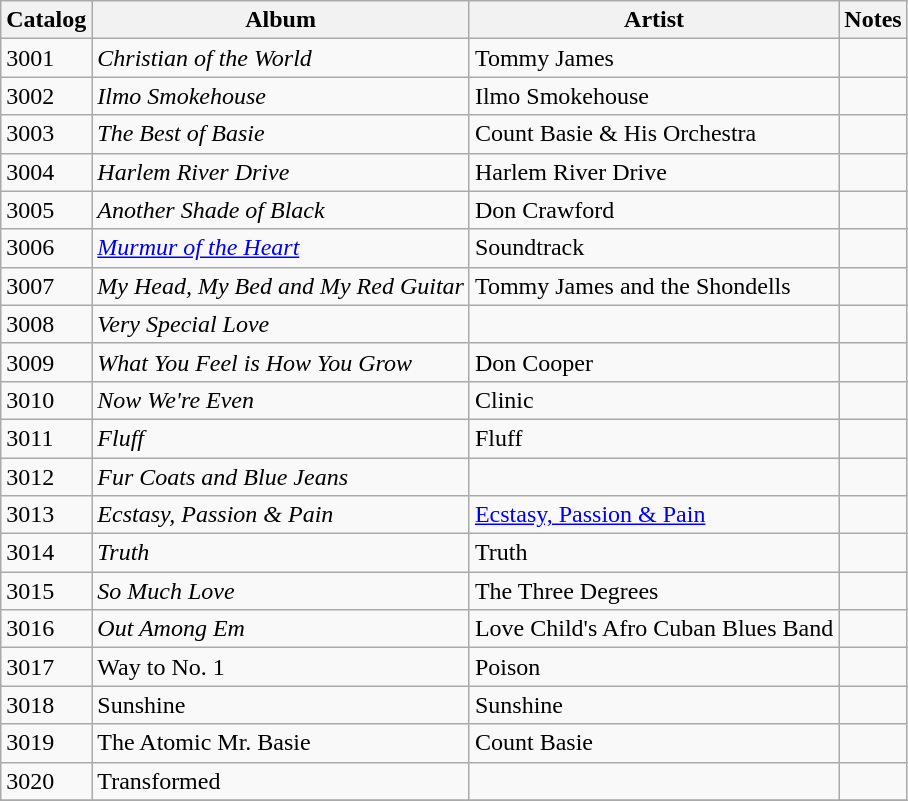<table class="wikitable sortable">
<tr>
<th>Catalog</th>
<th>Album</th>
<th>Artist</th>
<th>Notes</th>
</tr>
<tr>
<td>3001</td>
<td><em>Christian of the World</em></td>
<td>Tommy James</td>
<td></td>
</tr>
<tr>
<td>3002</td>
<td><em>Ilmo Smokehouse</em></td>
<td>Ilmo Smokehouse</td>
<td></td>
</tr>
<tr>
<td>3003</td>
<td><em>The Best of Basie</em></td>
<td>Count Basie & His Orchestra</td>
<td></td>
</tr>
<tr>
<td>3004</td>
<td><em>Harlem River Drive</em></td>
<td>Harlem River Drive</td>
<td></td>
</tr>
<tr>
<td>3005</td>
<td><em>Another Shade of Black</em></td>
<td>Don Crawford</td>
<td></td>
</tr>
<tr>
<td>3006</td>
<td><em><a href='#'>Murmur of the Heart</a></em></td>
<td>Soundtrack</td>
<td></td>
</tr>
<tr>
<td>3007</td>
<td><em>My Head, My Bed and My Red Guitar</em></td>
<td>Tommy James and the Shondells</td>
<td></td>
</tr>
<tr>
<td>3008</td>
<td><em>Very Special Love</em></td>
<td></td>
<td></td>
</tr>
<tr>
<td>3009</td>
<td><em>What You Feel is How You Grow</em></td>
<td>Don Cooper</td>
<td></td>
</tr>
<tr>
<td>3010</td>
<td><em>Now We're Even</em></td>
<td>Clinic</td>
<td></td>
</tr>
<tr>
<td>3011</td>
<td><em>Fluff</em></td>
<td>Fluff</td>
<td></td>
</tr>
<tr>
<td>3012</td>
<td><em>Fur Coats and Blue Jeans</em></td>
<td></td>
<td></td>
</tr>
<tr>
<td>3013</td>
<td><em>Ecstasy, Passion & Pain</em></td>
<td><a href='#'>Ecstasy, Passion & Pain</a></td>
<td></td>
</tr>
<tr>
<td>3014</td>
<td><em>Truth</em></td>
<td>Truth</td>
<td></td>
</tr>
<tr>
<td>3015</td>
<td><em>So Much Love</em></td>
<td>The Three Degrees</td>
<td></td>
</tr>
<tr>
<td>3016</td>
<td><em>Out Among Em<strong></td>
<td>Love Child's Afro Cuban Blues Band</td>
<td></td>
</tr>
<tr>
<td>3017</td>
<td></em>Way to No. 1<em></td>
<td>Poison</td>
<td></td>
</tr>
<tr>
<td>3018</td>
<td></em>Sunshine<em></td>
<td>Sunshine</td>
<td></td>
</tr>
<tr>
<td>3019</td>
<td></em>The Atomic Mr. Basie<em></td>
<td>Count Basie</td>
<td></td>
</tr>
<tr>
<td>3020</td>
<td></em>Transformed<em></td>
<td></td>
<td></td>
</tr>
<tr>
</tr>
</table>
